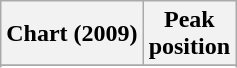<table class="wikitable sortable">
<tr>
<th>Chart (2009)</th>
<th>Peak<br>position</th>
</tr>
<tr>
</tr>
<tr>
</tr>
<tr>
</tr>
<tr>
</tr>
<tr>
</tr>
<tr>
</tr>
<tr>
</tr>
</table>
